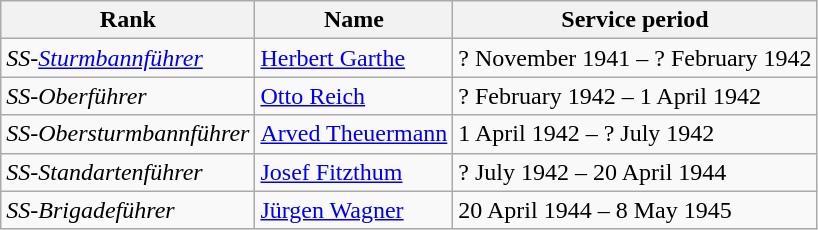<table class="wikitable">
<tr>
<th>Rank</th>
<th>Name</th>
<th>Service period</th>
</tr>
<tr>
<td><em>SS-<a href='#'>Sturmbannführer</a></em></td>
<td><a href='#'>Herbert Garthe</a></td>
<td>? November 1941 – ? February 1942</td>
</tr>
<tr>
<td><em>SS-Oberführer</em></td>
<td><a href='#'>Otto Reich</a></td>
<td>? February 1942 – 1 April 1942</td>
</tr>
<tr>
<td><em>SS-Obersturmbannführer</em></td>
<td><a href='#'>Arved Theuermann</a></td>
<td>1 April 1942 – ? July 1942</td>
</tr>
<tr>
<td><em>SS-Standartenführer</em></td>
<td><a href='#'>Josef Fitzthum</a></td>
<td>? July 1942 – 20 April 1944</td>
</tr>
<tr>
<td><em>SS-Brigadeführer</em></td>
<td><a href='#'>Jürgen Wagner</a></td>
<td>20 April 1944 – 8 May 1945</td>
</tr>
</table>
